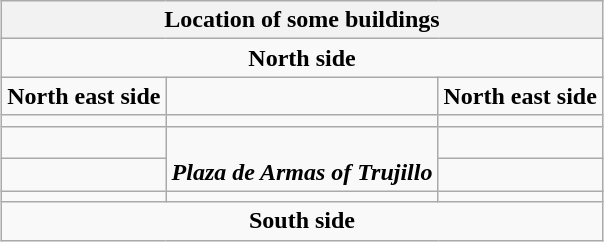<table class="wikitable" style="margin:0.5em auto">
<tr>
<th colspan= 3>Location of some buildings</th>
</tr>
<tr>
<td colspan=3 align=center><strong>North side</strong></td>
</tr>
<tr ---->
<td align=center><strong>North east side</strong></td>
<td></td>
<td align=center><strong>North east side</strong></td>
</tr>
<tr ---->
<td align=center></td>
<td align=center></td>
<td align=center></td>
</tr>
<tr ---->
<td align=center></td>
<td rowspan=2 align=center><br><strong><em>Plaza de Armas of Trujillo</em></strong></td>
<td align=center></td>
</tr>
<tr ---->
<td align=center></td>
<td align=center></td>
</tr>
<tr ---->
<td align=center></td>
<td></td>
<td align=center></td>
</tr>
<tr ---->
<td colspan="3" align=center><strong>South side</strong></td>
</tr>
</table>
